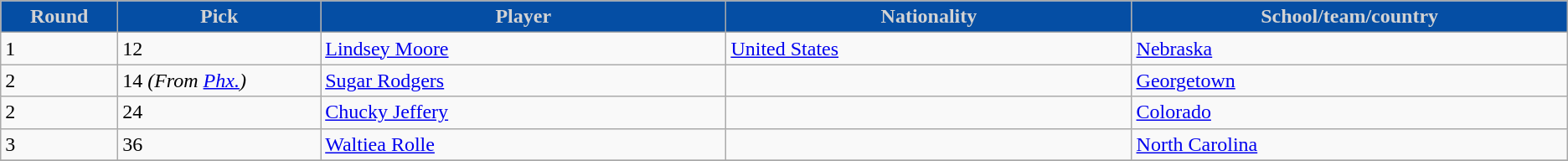<table class="wikitable">
<tr>
<th style="background:#054EA4; color:#D3D3D3;" width="2%">Round</th>
<th style="background:#054EA4; color:#D3D3D3;" width="5%">Pick</th>
<th style="background:#054EA4; color:#D3D3D3;" width="10%">Player</th>
<th style="background:#054EA4; color:#D3D3D3;" width="10%">Nationality</th>
<th style="background:#054EA4; color:#D3D3D3;" width="10%">School/team/country</th>
</tr>
<tr>
<td>1</td>
<td>12</td>
<td><a href='#'>Lindsey Moore</a></td>
<td> <a href='#'>United States</a></td>
<td><a href='#'>Nebraska</a></td>
</tr>
<tr>
<td>2</td>
<td>14 <em>(From <a href='#'>Phx.</a>)</em></td>
<td><a href='#'>Sugar Rodgers</a></td>
<td></td>
<td><a href='#'>Georgetown</a></td>
</tr>
<tr>
<td>2</td>
<td>24</td>
<td><a href='#'>Chucky Jeffery</a></td>
<td></td>
<td><a href='#'>Colorado</a></td>
</tr>
<tr>
<td>3</td>
<td>36</td>
<td><a href='#'>Waltiea Rolle</a></td>
<td></td>
<td><a href='#'>North Carolina</a></td>
</tr>
<tr>
</tr>
</table>
